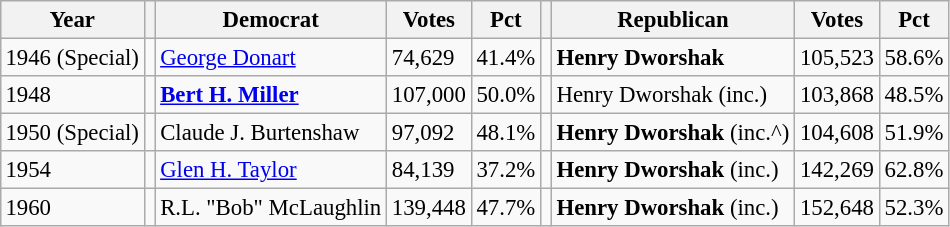<table class="wikitable" style="margin:0.5em ; font-size:95%">
<tr>
<th>Year</th>
<th></th>
<th>Democrat</th>
<th>Votes</th>
<th>Pct</th>
<th></th>
<th>Republican</th>
<th>Votes</th>
<th>Pct</th>
</tr>
<tr>
<td>1946 (Special)</td>
<td></td>
<td><a href='#'>George Donart</a></td>
<td>74,629</td>
<td>41.4%</td>
<td></td>
<td><strong>Henry Dworshak</strong></td>
<td>105,523</td>
<td>58.6%</td>
</tr>
<tr>
<td>1948</td>
<td></td>
<td><strong><a href='#'>Bert H. Miller</a></strong></td>
<td>107,000</td>
<td>50.0%</td>
<td></td>
<td>Henry Dworshak (inc.)</td>
<td>103,868</td>
<td>48.5%</td>
</tr>
<tr>
<td>1950 (Special)</td>
<td></td>
<td>Claude J. Burtenshaw</td>
<td>97,092</td>
<td>48.1%</td>
<td></td>
<td><strong>Henry Dworshak</strong> (inc.^)</td>
<td>104,608</td>
<td>51.9%</td>
</tr>
<tr>
<td>1954</td>
<td></td>
<td><a href='#'>Glen H. Taylor</a></td>
<td>84,139</td>
<td>37.2%</td>
<td></td>
<td><strong>Henry Dworshak</strong> (inc.)</td>
<td>142,269</td>
<td>62.8%</td>
</tr>
<tr>
<td>1960</td>
<td></td>
<td>R.L. "Bob" McLaughlin</td>
<td>139,448</td>
<td>47.7%</td>
<td></td>
<td><strong>Henry Dworshak</strong> (inc.)</td>
<td>152,648</td>
<td>52.3%</td>
</tr>
</table>
